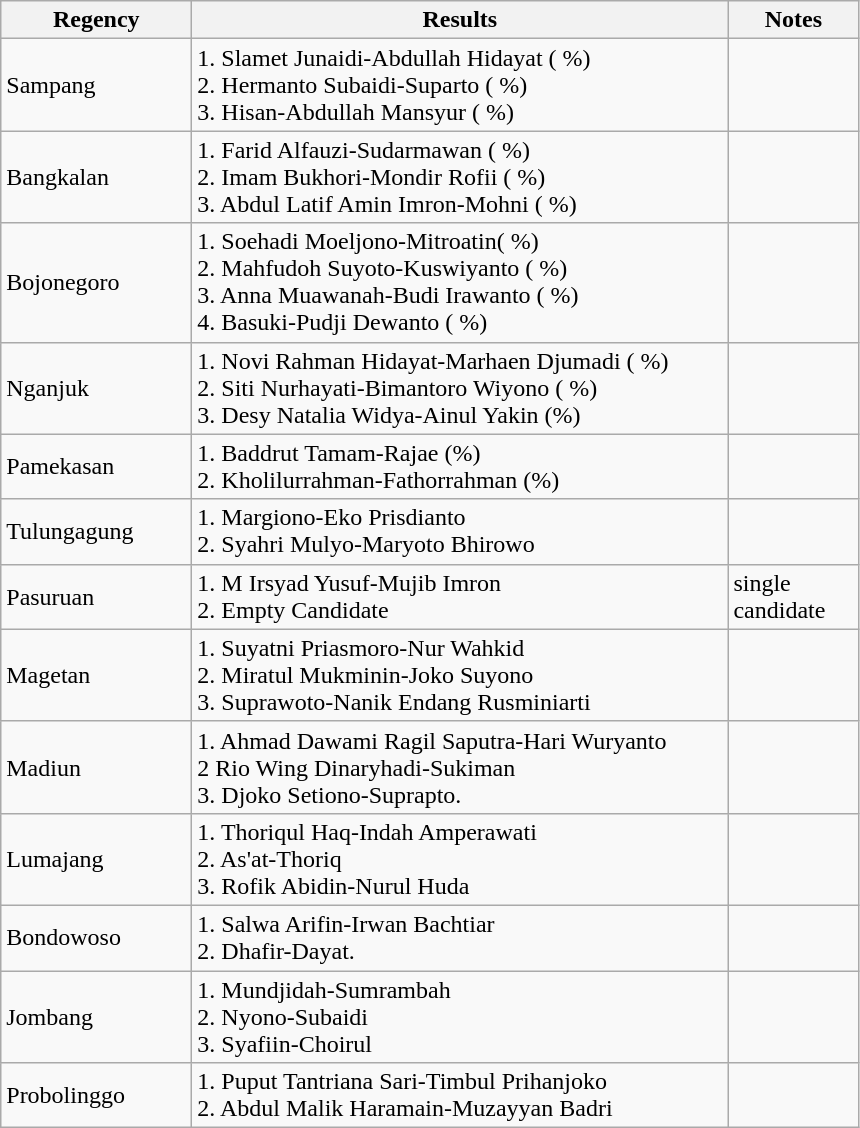<table class="wikitable sortable" style="text-align: center;">
<tr style="text-align: center;">
<th style="width: 120px;">Regency</th>
<th style="width: 350px;">Results</th>
<th style="width: 80px;">Notes</th>
</tr>
<tr>
<td style="text-align: left;">Sampang</td>
<td style="text-align: left;">1. Slamet Junaidi-Abdullah Hidayat ( %)<br>2. Hermanto Subaidi-Suparto ( %)<br>3. Hisan-Abdullah Mansyur ( %)</td>
<td style="text-align: left;"></td>
</tr>
<tr>
<td style="text-align: left;">Bangkalan</td>
<td style="text-align: left;">1. Farid Alfauzi-Sudarmawan ( %)<br>2. Imam Bukhori-Mondir Rofii ( %)<br>3. Abdul Latif Amin Imron-Mohni ( %)</td>
<td style="text-align: left;"></td>
</tr>
<tr>
<td style="text-align: left;">Bojonegoro</td>
<td style="text-align: left;">1. Soehadi Moeljono-Mitroatin( %)<br>2. Mahfudoh Suyoto-Kuswiyanto ( %)<br>3. Anna Muawanah-Budi Irawanto ( %) <br>4. Basuki-Pudji Dewanto ( %)</td>
<td style="text-align: left;"></td>
</tr>
<tr>
<td style="text-align: left;">Nganjuk</td>
<td style="text-align: left;">1. Novi Rahman Hidayat-Marhaen Djumadi ( %)<br>2. Siti Nurhayati-Bimantoro Wiyono ( %)<br>3. Desy Natalia Widya-Ainul Yakin (%)</td>
<td style="text-align: left;"></td>
</tr>
<tr>
<td style="text-align: left;">Pamekasan</td>
<td style="text-align: left;">1. Baddrut Tamam-Rajae (%)<br>2. Kholilurrahman-Fathorrahman (%)</td>
<td style="text-align: left;"></td>
</tr>
<tr>
<td style="text-align: left;">Tulungagung</td>
<td style="text-align: left;">1. Margiono-Eko Prisdianto<br>2. Syahri Mulyo-Maryoto Bhirowo</td>
<td style="text-align: left;"></td>
</tr>
<tr>
<td style="text-align: left;">Pasuruan</td>
<td style="text-align: left;">1. M Irsyad Yusuf-Mujib Imron<br>2. Empty Candidate</td>
<td style="text-align: left;">single candidate</td>
</tr>
<tr>
<td style="text-align: left;">Magetan</td>
<td style="text-align: left;">1. Suyatni Priasmoro-Nur Wahkid<br>2. Miratul Mukminin-Joko Suyono<br>3. Suprawoto-Nanik Endang Rusminiarti</td>
<td style="text-align: left;"></td>
</tr>
<tr>
<td style="text-align: left;">Madiun</td>
<td style="text-align: left;">1. Ahmad Dawami Ragil Saputra-Hari Wuryanto<br>2 Rio Wing Dinaryhadi-Sukiman<br>3. Djoko Setiono-Suprapto.</td>
<td style="text-align: left;"></td>
</tr>
<tr>
<td style="text-align: left;">Lumajang</td>
<td style="text-align: left;">1. Thoriqul Haq-Indah Amperawati<br>2. As'at-Thoriq<br>3. Rofik Abidin-Nurul Huda</td>
<td style="text-align: left;"></td>
</tr>
<tr>
<td style="text-align: left;">Bondowoso</td>
<td style="text-align: left;">1. Salwa Arifin-Irwan Bachtiar<br>2. Dhafir-Dayat.</td>
<td style="text-align: left;"></td>
</tr>
<tr>
<td style="text-align: left;">Jombang</td>
<td style="text-align: left;">1. Mundjidah-Sumrambah<br>2. Nyono-Subaidi<br>3. Syafiin-Choirul</td>
<td style="text-align: left;"></td>
</tr>
<tr>
<td style="text-align: left;">Probolinggo</td>
<td style="text-align: left;">1. Puput Tantriana Sari-Timbul Prihanjoko<br>2. Abdul Malik Haramain-Muzayyan Badri</td>
<td style="text-align: left;"></td>
</tr>
</table>
